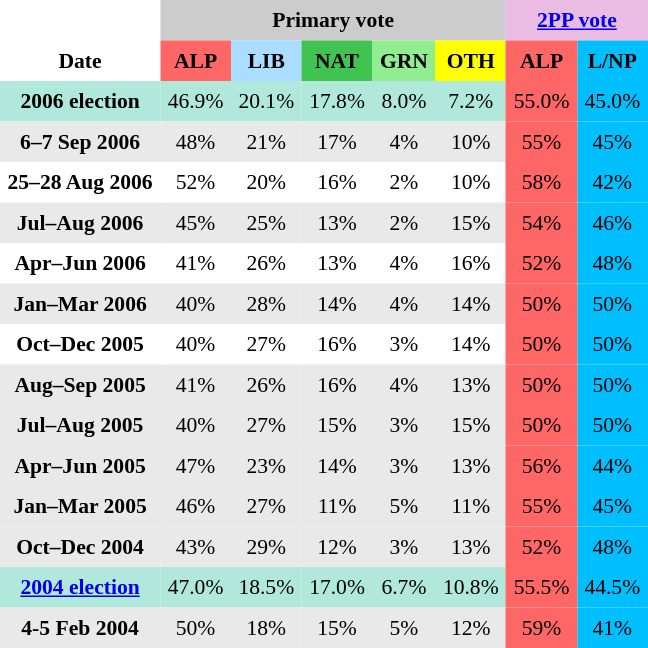<table class="toccolours" cellpadding="5" cellspacing="0" style="float:left; margin-right:.5em; margin-top:.4em; font-size:90%">
<tr>
</tr>
<tr>
<th style="background:#; text-align:center;"></th>
<th style="background:#ccc; text-align:center;" colspan="5">Primary vote</th>
<th style="background:#ebbce3; text-align:center;" colspan="2"><a href='#'>2PP vote</a></th>
</tr>
<tr>
<th style="background:#; text-align:center;">Date</th>
<th style="background:#f66; text-align:center;">ALP</th>
<th style="background:#adf; text-align:center;">LIB</th>
<th style="background:#40c351; text-align:center;">NAT</th>
<th style="background:#90ee90; text-align:center;">GRN</th>
<th style="background:#ff0; text-align:center;">OTH</th>
<th style="background:#f66; text-align:center;">ALP</th>
<th style="background:#00bfff; text-align:center;">L/NP</th>
</tr>
<tr>
<th style="text-align:center; background:#b0e9db;">2006 election</th>
<td style="text-align:center; background:#b0e9db;">46.9%</td>
<td style="text-align:center; background:#b0e9db;">20.1%</td>
<td width="" style="text-align:center; background:#b0e9db;">17.8%</td>
<td width="" style="text-align:center; background:#b0e9db;">8.0%</td>
<td width="" style="text-align:center; background:#b0e9db;">7.2%</td>
<td width="" style="text-align:center; background:#f66;">55.0%</td>
<td width="" style="text-align:center; background:#00bfff;">45.0%</td>
</tr>
<tr>
<th style="text-align:center; background:#e9e9e9;">6–7 Sep 2006</th>
<td style="text-align:center; background:#e9e9e9;">48%</td>
<td style="text-align:center; background:#e9e9e9;">21%</td>
<td width="" style="text-align:center; background:#e9e9e9;">17%</td>
<td width="" style="text-align:center; background:#e9e9e9;">4%</td>
<td width="" style="text-align:center; background:#e9e9e9;">10%</td>
<td width="" style="text-align:center; background:#f66;">55%</td>
<td width="" style="text-align:center; background:#00bfff;">45%</td>
</tr>
<tr>
<th style="text-align:center;" bgcolor="">25–28 Aug 2006</th>
<td style="text-align:center;" bgcolor="">52%</td>
<td style="text-align:center;" bgcolor="">20%</td>
<td style="text-align:center;" width="" bgcolor="">16%</td>
<td style="text-align:center;" width="" bgcolor="">2%</td>
<td style="text-align:center;" width="" bgcolor="">10%</td>
<td width="" style="text-align:center; background:#f66;">58%</td>
<td width="" style="text-align:center; background:#00bfff;">42%</td>
</tr>
<tr>
<th style="text-align:center; background:#e9e9e9;">Jul–Aug 2006</th>
<td style="text-align:center; background:#e9e9e9;">45%</td>
<td style="text-align:center; background:#e9e9e9;">25%</td>
<td width="" style="text-align:center; background:#e9e9e9;">13%</td>
<td width="" style="text-align:center; background:#e9e9e9;">2%</td>
<td width="" style="text-align:center; background:#e9e9e9;">15%</td>
<td width="" style="text-align:center; background:#f66;">54%</td>
<td width="" style="text-align:center; background:#00bfff;">46%</td>
</tr>
<tr>
<th style="text-align:center;" bgcolor="">Apr–Jun 2006</th>
<td style="text-align:center;" bgcolor="">41%</td>
<td style="text-align:center;" bgcolor="">26%</td>
<td style="text-align:center;" width="" bgcolor="">13%</td>
<td style="text-align:center;" width="" bgcolor="">4%</td>
<td style="text-align:center;" width="" bgcolor="">16%</td>
<td width="" style="text-align:center; background:#f66;">52%</td>
<td width="" style="text-align:center; background:#00bfff;">48%</td>
</tr>
<tr>
<th style="text-align:center; background:#e9e9e9;">Jan–Mar 2006</th>
<td style="text-align:center; background:#e9e9e9;">40%</td>
<td style="text-align:center; background:#e9e9e9;">28%</td>
<td width="" style="text-align:center; background:#e9e9e9;">14%</td>
<td width="" style="text-align:center; background:#e9e9e9;">4%</td>
<td width="" style="text-align:center; background:#e9e9e9;">14%</td>
<td width="" style="text-align:center; background:#f66;">50%</td>
<td width="" style="text-align:center; background:#00bfff;">50%</td>
</tr>
<tr>
<th style="text-align:center;" bgcolor="">Oct–Dec 2005</th>
<td style="text-align:center;" bgcolor="">40%</td>
<td style="text-align:center;" bgcolor="">27%</td>
<td style="text-align:center;" width="" bgcolor="">16%</td>
<td style="text-align:center;" width="" bgcolor="">3%</td>
<td style="text-align:center;" width="" bgcolor="">14%</td>
<td width="" style="text-align:center; background:#f66;">50%</td>
<td width="" style="text-align:center; background:#00bfff;">50%</td>
</tr>
<tr>
<th style="text-align:center; background:#e9e9e9;">Aug–Sep 2005</th>
<td style="text-align:center; background:#e9e9e9;">41%</td>
<td style="text-align:center; background:#e9e9e9;">26%</td>
<td width="" style="text-align:center; background:#e9e9e9;">16%</td>
<td width="" style="text-align:center; background:#e9e9e9;">4%</td>
<td width="" style="text-align:center; background:#e9e9e9;">13%</td>
<td width="" style="text-align:center; background:#f66;">50%</td>
<td width="" style="text-align:center; background:#00bfff;">50%</td>
</tr>
<tr>
<th style="text-align:center; background:#e9e9e9;">Jul–Aug 2005</th>
<td style="text-align:center; background:#e9e9e9;">40%</td>
<td style="text-align:center; background:#e9e9e9;">27%</td>
<td width="" style="text-align:center; background:#e9e9e9;">15%</td>
<td width="" style="text-align:center; background:#e9e9e9;">3%</td>
<td width="" style="text-align:center; background:#e9e9e9;">15%</td>
<td width="" style="text-align:center; background:#f66;">50%</td>
<td width="" style="text-align:center; background:#00bfff;">50%</td>
</tr>
<tr>
<th style="text-align:center; background:#e9e9e9;">Apr–Jun 2005</th>
<td style="text-align:center; background:#e9e9e9;">47%</td>
<td style="text-align:center; background:#e9e9e9;">23%</td>
<td width="" style="text-align:center; background:#e9e9e9;">14%</td>
<td width="" style="text-align:center; background:#e9e9e9;">3%</td>
<td width="" style="text-align:center; background:#e9e9e9;">13%</td>
<td width="" style="text-align:center; background:#f66;">56%</td>
<td width="" style="text-align:center; background:#00bfff;">44%</td>
</tr>
<tr>
<th style="text-align:center; background:#e9e9e9;">Jan–Mar 2005</th>
<td style="text-align:center; background:#e9e9e9;">46%</td>
<td style="text-align:center; background:#e9e9e9;">27%</td>
<td width="" style="text-align:center; background:#e9e9e9;">11%</td>
<td width="" style="text-align:center; background:#e9e9e9;">5%</td>
<td width="" style="text-align:center; background:#e9e9e9;">11%</td>
<td width="" style="text-align:center; background:#f66;">55%</td>
<td width="" style="text-align:center; background:#00bfff;">45%</td>
</tr>
<tr>
<th style="text-align:center; background:#e9e9e9;">Oct–Dec 2004</th>
<td style="text-align:center; background:#e9e9e9;">43%</td>
<td style="text-align:center; background:#e9e9e9;">29%</td>
<td width="" style="text-align:center; background:#e9e9e9;">12%</td>
<td width="" style="text-align:center; background:#e9e9e9;">3%</td>
<td width="" style="text-align:center; background:#e9e9e9;">13%</td>
<td width="" style="text-align:center; background:#f66;">52%</td>
<td width="" style="text-align:center; background:#00bfff;">48%</td>
</tr>
<tr>
<th style="text-align:center; background:#b0e9db;"><a href='#'>2004 election</a></th>
<td style="text-align:center; background:#b0e9db;">47.0%</td>
<td style="text-align:center; background:#b0e9db;">18.5%</td>
<td width="" style="text-align:center; background:#b0e9db;">17.0%</td>
<td width="" style="text-align:center; background:#b0e9db;">6.7%</td>
<td width="" style="text-align:center; background:#b0e9db;">10.8%</td>
<td width="" style="text-align:center; background:#f66;">55.5%</td>
<td width="" style="text-align:center; background:#00bfff;">44.5%</td>
</tr>
<tr>
<th style="text-align:center; background:#e9e9e9;">4-5 Feb 2004</th>
<td style="text-align:center; background:#e9e9e9;">50%</td>
<td style="text-align:center; background:#e9e9e9;">18%</td>
<td width="" style="text-align:center; background:#e9e9e9;">15%</td>
<td width="" style="text-align:center; background:#e9e9e9;">5%</td>
<td width="" style="text-align:center; background:#e9e9e9;">12%</td>
<td width="" style="text-align:center; background:#f66;">59%</td>
<td width="" style="text-align:center; background:#00bfff;">41%</td>
</tr>
</table>
